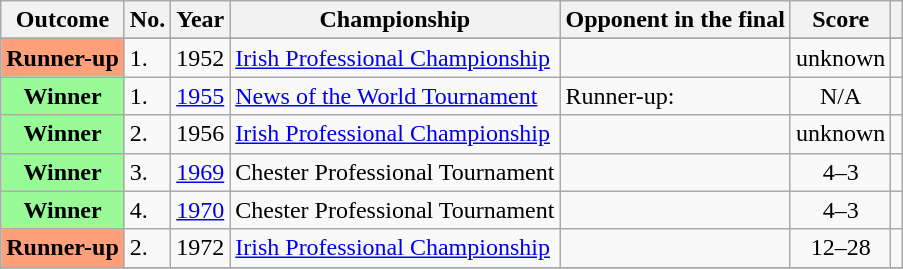<table class="sortable wikitable plainrowheaders">
<tr>
<th scope="col">Outcome</th>
<th scope="col">No.</th>
<th scope="col">Year</th>
<th scope="col">Championship</th>
<th scope="col">Opponent in the final</th>
<th scope="col">Score</th>
<th scope="col"></th>
</tr>
<tr>
</tr>
<tr>
<th scope="row" style="background:#ffa07a;">Runner-up</th>
<td>1.</td>
<td>1952</td>
<td><a href='#'>Irish Professional Championship</a></td>
<td data-sort-value="Bates, Jack"></td>
<td align="center">unknown</td>
<td align="center"></td>
</tr>
<tr>
<th scope="row" style="background:#98FB98">Winner</th>
<td>1.</td>
<td><a href='#'>1955</a></td>
<td><a href='#'>News of the World Tournament</a></td>
<td data-sort-value="Davis, Joe">Runner-up: </td>
<td align="center">N/A</td>
<td align="center"></td>
</tr>
<tr>
<th scope="row" style="background:#98FB98">Winner</th>
<td>2.</td>
<td>1956</td>
<td><a href='#'>Irish Professional Championship</a></td>
<td data-sort-value="Bates, Jack"></td>
<td align="center">unknown</td>
<td align="center"></td>
</tr>
<tr>
<th scope="row" style="background:#98FB98">Winner</th>
<td>3.</td>
<td><a href='#'>1969</a></td>
<td>Chester Professional Tournament</td>
<td data-sort-value="Spencer, John"></td>
<td align="center">4–3</td>
<td align="center"></td>
</tr>
<tr>
<th scope="row" style="background:#98FB98">Winner</th>
<td>4.</td>
<td><a href='#'>1970</a></td>
<td>Chester Professional Tournament</td>
<td data-sort-value="Spencer, John"></td>
<td align="center">4–3</td>
<td align="center"></td>
</tr>
<tr>
<th scope="row" style="background:#ffa07a;">Runner-up</th>
<td>2.</td>
<td>1972</td>
<td><a href='#'>Irish Professional Championship</a></td>
<td data-sort-value="Higgins, Alex"></td>
<td align="center">12–28</td>
<td align="center"></td>
</tr>
<tr>
</tr>
</table>
